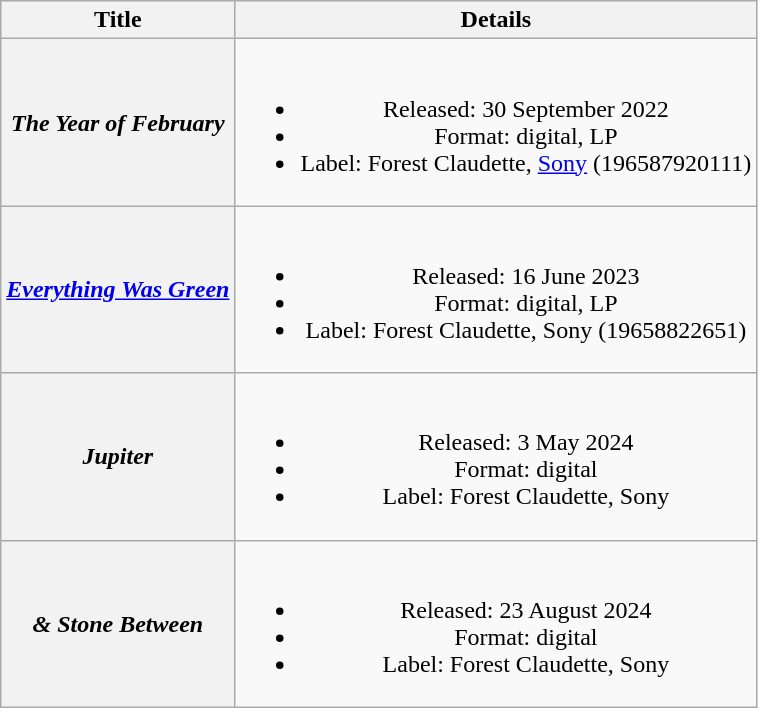<table class="wikitable plainrowheaders" style="text-align:center;" border="1">
<tr>
<th>Title</th>
<th>Details</th>
</tr>
<tr>
<th scope="row"><em>The Year of February</em></th>
<td><br><ul><li>Released: 30 September 2022</li><li>Format: digital, LP</li><li>Label: Forest Claudette, <a href='#'>Sony</a> (196587920111)</li></ul></td>
</tr>
<tr>
<th scope="row"><em><a href='#'>Everything Was Green</a></em></th>
<td><br><ul><li>Released: 16 June 2023</li><li>Format: digital, LP</li><li>Label: Forest Claudette, Sony (19658822651)</li></ul></td>
</tr>
<tr>
<th scope="row"><em>Jupiter</em></th>
<td><br><ul><li>Released: 3 May 2024</li><li>Format: digital</li><li>Label: Forest Claudette, Sony</li></ul></td>
</tr>
<tr>
<th scope="row"><em>& Stone Between</em></th>
<td><br><ul><li>Released: 23 August 2024</li><li>Format: digital</li><li>Label: Forest Claudette, Sony</li></ul></td>
</tr>
</table>
